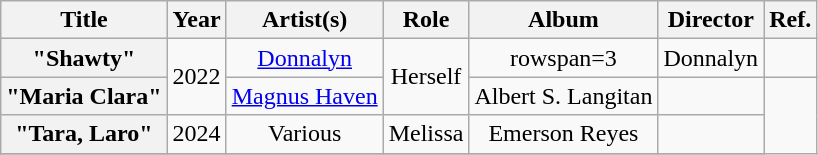<table class="wikitable plainrowheaders" style="text-align:center;">
<tr>
<th scope="col" rowspan="1">Title</th>
<th scope="col" rowspan="1" style="width:1em;">Year</th>
<th scope="col" rowspan="1">Artist(s)</th>
<th scope="col" rowspan="1">Role</th>
<th scope="col" rowspan="1">Album</th>
<th scope="col" rowspan="1">Director</th>
<th scope="col" rowspan="1">Ref.</th>
</tr>
<tr>
<th scope="row">"Shawty"</th>
<td rowspan=2>2022</td>
<td rowspan=1><a href='#'>Donnalyn</a></td>
<td rowspan=2>Herself</td>
<td>rowspan=3 </td>
<td rowspan=1>Donnalyn</td>
<td rowspan=1></td>
</tr>
<tr>
<th scope="row">"Maria Clara"</th>
<td rowspan=1><a href='#'>Magnus Haven</a></td>
<td rowspan=1>Albert S. Langitan</td>
<td rowspan=1></td>
</tr>
<tr>
<th scope="row">"Tara, Laro"</th>
<td rowspan=1>2024</td>
<td rowspan=1>Various</td>
<td rowspan=1>Melissa</td>
<td rowspan=1>Emerson Reyes</td>
<td rowspan=1></td>
</tr>
<tr>
</tr>
</table>
